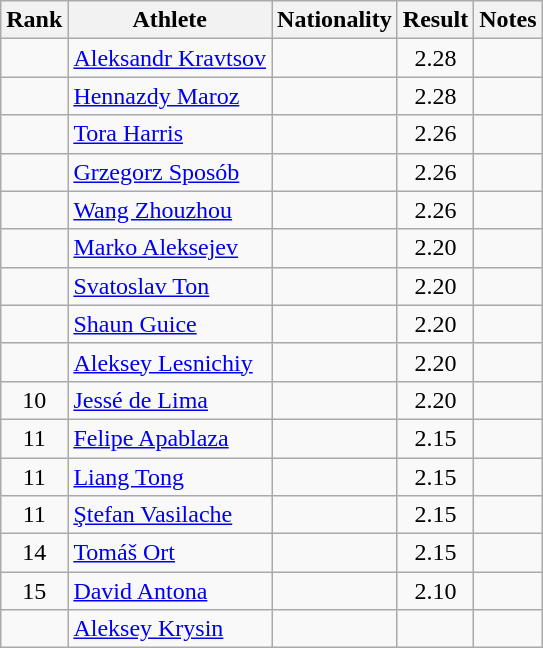<table class="wikitable sortable" style="text-align:center">
<tr>
<th>Rank</th>
<th>Athlete</th>
<th>Nationality</th>
<th>Result</th>
<th>Notes</th>
</tr>
<tr>
<td></td>
<td align=left><a href='#'>Aleksandr Kravtsov</a></td>
<td align=left></td>
<td>2.28</td>
<td></td>
</tr>
<tr>
<td></td>
<td align=left><a href='#'>Hennazdy Maroz</a></td>
<td align=left></td>
<td>2.28</td>
<td></td>
</tr>
<tr>
<td></td>
<td align=left><a href='#'>Tora Harris</a></td>
<td align=left></td>
<td>2.26</td>
<td></td>
</tr>
<tr>
<td></td>
<td align=left><a href='#'>Grzegorz Sposób</a></td>
<td align=left></td>
<td>2.26</td>
<td></td>
</tr>
<tr>
<td></td>
<td align=left><a href='#'>Wang Zhouzhou</a></td>
<td align=left></td>
<td>2.26</td>
<td></td>
</tr>
<tr>
<td></td>
<td align=left><a href='#'>Marko Aleksejev</a></td>
<td align=left></td>
<td>2.20</td>
<td></td>
</tr>
<tr>
<td></td>
<td align=left><a href='#'>Svatoslav Ton</a></td>
<td align=left></td>
<td>2.20</td>
<td></td>
</tr>
<tr>
<td></td>
<td align=left><a href='#'>Shaun Guice</a></td>
<td align=left></td>
<td>2.20</td>
<td></td>
</tr>
<tr>
<td></td>
<td align=left><a href='#'>Aleksey Lesnichiy</a></td>
<td align=left></td>
<td>2.20</td>
<td></td>
</tr>
<tr>
<td>10</td>
<td align=left><a href='#'>Jessé de Lima</a></td>
<td align=left></td>
<td>2.20</td>
<td></td>
</tr>
<tr>
<td>11</td>
<td align=left><a href='#'>Felipe Apablaza</a></td>
<td align=left></td>
<td>2.15</td>
<td></td>
</tr>
<tr>
<td>11</td>
<td align=left><a href='#'>Liang Tong</a></td>
<td align=left></td>
<td>2.15</td>
<td></td>
</tr>
<tr>
<td>11</td>
<td align=left><a href='#'>Ştefan Vasilache</a></td>
<td align=left></td>
<td>2.15</td>
<td></td>
</tr>
<tr>
<td>14</td>
<td align=left><a href='#'>Tomáš Ort</a></td>
<td align=left></td>
<td>2.15</td>
<td></td>
</tr>
<tr>
<td>15</td>
<td align=left><a href='#'>David Antona</a></td>
<td align=left></td>
<td>2.10</td>
<td></td>
</tr>
<tr>
<td></td>
<td align=left><a href='#'>Aleksey Krysin</a></td>
<td align=left></td>
<td></td>
<td></td>
</tr>
</table>
